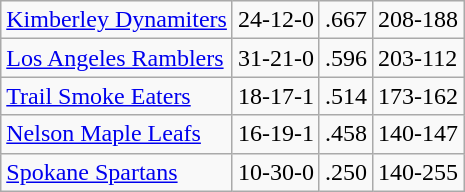<table class="wikitable">
<tr>
<td><a href='#'>Kimberley Dynamiters</a></td>
<td>24-12-0</td>
<td>.667</td>
<td>208-188</td>
</tr>
<tr>
<td><a href='#'>Los Angeles Ramblers</a></td>
<td>31-21-0</td>
<td>.596</td>
<td>203-112</td>
</tr>
<tr>
<td><a href='#'>Trail Smoke Eaters</a></td>
<td>18-17-1</td>
<td>.514</td>
<td>173-162</td>
</tr>
<tr>
<td><a href='#'>Nelson Maple Leafs</a></td>
<td>16-19-1</td>
<td>.458</td>
<td>140-147</td>
</tr>
<tr>
<td><a href='#'>Spokane Spartans</a></td>
<td>10-30-0</td>
<td>.250</td>
<td>140-255</td>
</tr>
</table>
